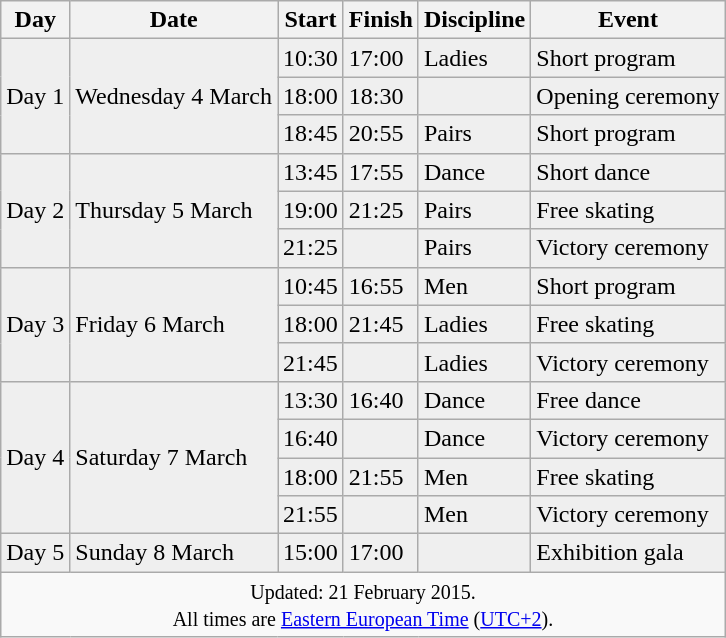<table class="wikitable">
<tr>
<th>Day</th>
<th>Date</th>
<th>Start</th>
<th>Finish</th>
<th>Discipline</th>
<th>Event</th>
</tr>
<tr style="background:#efefef; color:black">
<td rowspan=3>Day 1</td>
<td rowspan=3>Wednesday 4 March</td>
<td>10:30</td>
<td>17:00</td>
<td>Ladies</td>
<td>Short program</td>
</tr>
<tr style="background:#efefef; color:black">
<td>18:00</td>
<td>18:30</td>
<td></td>
<td>Opening ceremony</td>
</tr>
<tr style="background:#efefef; color:black">
<td>18:45</td>
<td>20:55</td>
<td>Pairs</td>
<td>Short program</td>
</tr>
<tr style="background:#efefef; color:black">
<td rowspan=3>Day 2</td>
<td rowspan=3>Thursday 5 March</td>
<td>13:45</td>
<td>17:55</td>
<td>Dance</td>
<td>Short dance</td>
</tr>
<tr style="background:#efefef; color:black">
<td>19:00</td>
<td>21:25</td>
<td>Pairs</td>
<td>Free skating</td>
</tr>
<tr style="background:#efefef; color:black">
<td>21:25</td>
<td></td>
<td>Pairs</td>
<td>Victory ceremony</td>
</tr>
<tr style="background:#efefef; color:black">
<td rowspan=3>Day 3</td>
<td rowspan=3>Friday 6 March</td>
<td>10:45</td>
<td>16:55</td>
<td>Men</td>
<td>Short program</td>
</tr>
<tr style="background:#efefef; color:black">
<td>18:00</td>
<td>21:45</td>
<td>Ladies</td>
<td>Free skating</td>
</tr>
<tr style="background:#efefef; color:black">
<td>21:45</td>
<td></td>
<td>Ladies</td>
<td>Victory ceremony</td>
</tr>
<tr style="background:#efefef; color:black">
<td rowspan=4>Day 4</td>
<td rowspan=4>Saturday 7 March</td>
<td>13:30</td>
<td>16:40</td>
<td>Dance</td>
<td>Free dance</td>
</tr>
<tr style="background:#efefef; color:black">
<td>16:40</td>
<td></td>
<td>Dance</td>
<td>Victory ceremony</td>
</tr>
<tr style="background:#efefef; color:black">
<td>18:00</td>
<td>21:55</td>
<td>Men</td>
<td>Free skating</td>
</tr>
<tr style="background:#efefef; color:black">
<td>21:55</td>
<td></td>
<td>Men</td>
<td>Victory ceremony</td>
</tr>
<tr style="background:#efefef; color:black">
<td rowspan=1>Day 5</td>
<td rowspan=1>Sunday 8 March</td>
<td>15:00</td>
<td>17:00</td>
<td></td>
<td>Exhibition gala</td>
</tr>
<tr>
<td colspan=6 align=center><small> Updated: 21 February 2015. <br> All times are <a href='#'>Eastern European Time</a> (<a href='#'>UTC+2</a>). </small></td>
</tr>
</table>
